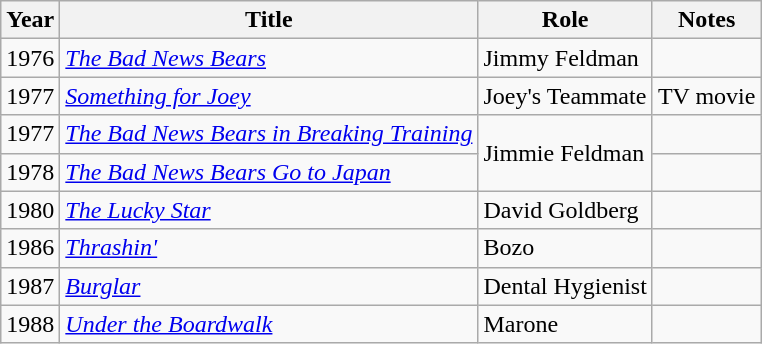<table class="wikitable">
<tr>
<th>Year</th>
<th>Title</th>
<th>Role</th>
<th>Notes</th>
</tr>
<tr>
<td>1976</td>
<td><em><a href='#'>The Bad News Bears</a></em></td>
<td>Jimmy Feldman</td>
<td></td>
</tr>
<tr>
<td>1977</td>
<td><em><a href='#'>Something for Joey</a></em></td>
<td>Joey's Teammate</td>
<td>TV movie</td>
</tr>
<tr>
<td>1977</td>
<td><em><a href='#'>The Bad News Bears in Breaking Training</a></em></td>
<td rowspan="2">Jimmie Feldman</td>
<td></td>
</tr>
<tr>
<td>1978</td>
<td><em><a href='#'>The Bad News Bears Go to Japan</a></em></td>
<td></td>
</tr>
<tr>
<td>1980</td>
<td><em><a href='#'>The Lucky Star</a></em></td>
<td>David Goldberg</td>
<td></td>
</tr>
<tr>
<td>1986</td>
<td><em><a href='#'>Thrashin'</a></em></td>
<td>Bozo</td>
<td></td>
</tr>
<tr>
<td>1987</td>
<td><em><a href='#'>Burglar</a></em></td>
<td>Dental Hygienist</td>
<td></td>
</tr>
<tr>
<td>1988</td>
<td><em><a href='#'>Under the Boardwalk</a></em></td>
<td>Marone</td>
<td></td>
</tr>
</table>
